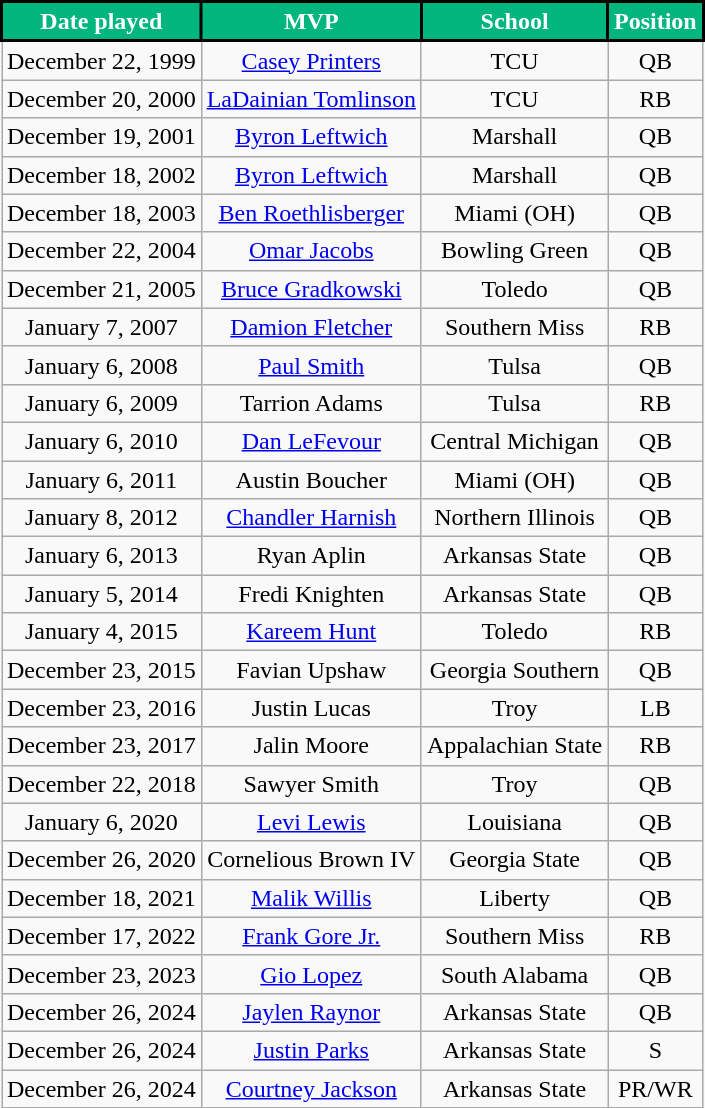<table class = "wikitable" style="text-align:center">
<tr>
<th style="background:#00B67C; color:#ffffff; border: 2px solid #000000;">Date played</th>
<th style="background:#00B67C; color:#ffffff; border: 2px solid #000000;">MVP</th>
<th style="background:#00B67C; color:#ffffff; border: 2px solid #000000;">School</th>
<th style="background:#00B67C; color:#ffffff; border: 2px solid #000000;">Position</th>
</tr>
<tr>
<td>December 22, 1999</td>
<td><a href='#'>Casey Printers</a></td>
<td>TCU</td>
<td>QB</td>
</tr>
<tr>
<td>December 20, 2000</td>
<td><a href='#'>LaDainian Tomlinson</a></td>
<td>TCU</td>
<td>RB</td>
</tr>
<tr>
<td>December 19, 2001</td>
<td><a href='#'>Byron Leftwich</a></td>
<td>Marshall</td>
<td>QB</td>
</tr>
<tr>
<td>December 18, 2002</td>
<td><a href='#'>Byron Leftwich</a></td>
<td>Marshall</td>
<td>QB</td>
</tr>
<tr>
<td>December 18, 2003</td>
<td><a href='#'>Ben Roethlisberger</a></td>
<td>Miami (OH)</td>
<td>QB</td>
</tr>
<tr>
<td>December 22, 2004</td>
<td><a href='#'>Omar Jacobs</a></td>
<td>Bowling Green</td>
<td>QB</td>
</tr>
<tr>
<td>December 21, 2005</td>
<td><a href='#'>Bruce Gradkowski</a></td>
<td>Toledo</td>
<td>QB</td>
</tr>
<tr>
<td>January 7, 2007</td>
<td><a href='#'>Damion Fletcher</a></td>
<td>Southern Miss</td>
<td>RB</td>
</tr>
<tr>
<td>January 6, 2008</td>
<td><a href='#'>Paul Smith</a></td>
<td>Tulsa</td>
<td>QB</td>
</tr>
<tr>
<td>January 6, 2009</td>
<td>Tarrion Adams</td>
<td>Tulsa</td>
<td>RB</td>
</tr>
<tr>
<td>January 6, 2010</td>
<td><a href='#'>Dan LeFevour</a></td>
<td>Central Michigan</td>
<td>QB</td>
</tr>
<tr>
<td>January 6, 2011</td>
<td>Austin Boucher</td>
<td>Miami (OH)</td>
<td>QB</td>
</tr>
<tr>
<td>January 8, 2012</td>
<td><a href='#'>Chandler Harnish</a></td>
<td>Northern Illinois</td>
<td>QB</td>
</tr>
<tr>
<td>January 6, 2013</td>
<td>Ryan Aplin</td>
<td>Arkansas State</td>
<td>QB</td>
</tr>
<tr>
<td>January 5, 2014</td>
<td>Fredi Knighten</td>
<td>Arkansas State</td>
<td>QB</td>
</tr>
<tr>
<td>January 4, 2015</td>
<td><a href='#'>Kareem Hunt</a></td>
<td>Toledo</td>
<td>RB</td>
</tr>
<tr>
<td>December 23, 2015</td>
<td>Favian Upshaw</td>
<td>Georgia Southern</td>
<td>QB</td>
</tr>
<tr>
<td>December 23, 2016</td>
<td>Justin Lucas</td>
<td>Troy</td>
<td>LB</td>
</tr>
<tr>
<td>December 23, 2017</td>
<td>Jalin Moore</td>
<td>Appalachian State</td>
<td>RB</td>
</tr>
<tr>
<td>December 22, 2018</td>
<td>Sawyer Smith</td>
<td>Troy</td>
<td>QB</td>
</tr>
<tr>
<td>January 6, 2020</td>
<td><a href='#'>Levi Lewis</a></td>
<td>Louisiana</td>
<td>QB</td>
</tr>
<tr>
<td>December 26, 2020</td>
<td>Cornelious Brown IV</td>
<td>Georgia State</td>
<td>QB</td>
</tr>
<tr>
<td>December 18, 2021</td>
<td><a href='#'>Malik Willis</a></td>
<td>Liberty</td>
<td>QB</td>
</tr>
<tr>
<td>December 17, 2022</td>
<td><a href='#'>Frank Gore Jr.</a></td>
<td>Southern Miss</td>
<td>RB</td>
</tr>
<tr>
<td>December 23, 2023</td>
<td><a href='#'>Gio Lopez</a></td>
<td>South Alabama</td>
<td>QB</td>
</tr>
<tr>
<td>December 26, 2024</td>
<td><a href='#'>Jaylen Raynor</a></td>
<td>Arkansas State</td>
<td>QB</td>
</tr>
<tr>
<td>December 26, 2024</td>
<td><a href='#'>Justin Parks</a></td>
<td>Arkansas State</td>
<td>S</td>
</tr>
<tr>
<td>December 26, 2024</td>
<td><a href='#'>Courtney Jackson</a></td>
<td>Arkansas State</td>
<td>PR/WR</td>
</tr>
</table>
